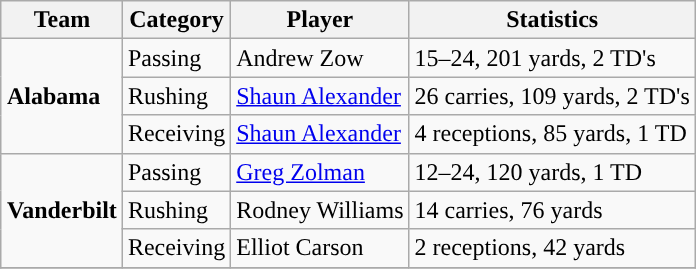<table class="wikitable" style="float: right;">
<tr>
<th>Team</th>
<th>Category</th>
<th>Player</th>
<th>Statistics</th>
</tr>
<tr>
<td rowspan=3><strong>Alabama</strong></td>
<td>Passing</td>
<td>Andrew Zow</td>
<td>15–24, 201 yards, 2 TD's</td>
</tr>
<tr>
<td>Rushing</td>
<td><a href='#'>Shaun Alexander</a></td>
<td>26 carries, 109 yards, 2 TD's</td>
</tr>
<tr>
<td>Receiving</td>
<td><a href='#'>Shaun Alexander</a></td>
<td>4 receptions, 85 yards, 1 TD</td>
</tr>
<tr>
<td rowspan=3><strong>Vanderbilt</strong></td>
<td>Passing</td>
<td><a href='#'>Greg Zolman</a></td>
<td>12–24, 120 yards, 1 TD</td>
</tr>
<tr>
<td>Rushing</td>
<td>Rodney Williams</td>
<td>14 carries, 76 yards</td>
</tr>
<tr>
<td>Receiving</td>
<td>Elliot Carson</td>
<td>2 receptions, 42 yards</td>
</tr>
<tr>
</tr>
</table>
